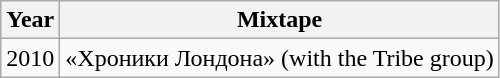<table class="wikitable">
<tr>
<th>Year</th>
<th>Mixtape</th>
</tr>
<tr>
<td>2010</td>
<td>«Хроники Лондона» (with the Tribe group)</td>
</tr>
</table>
